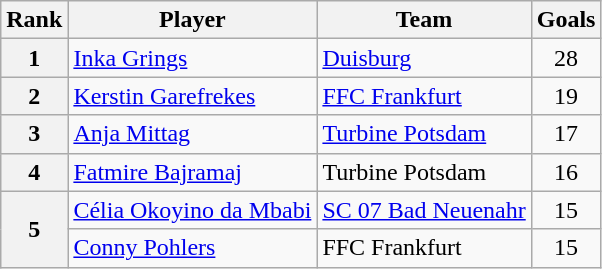<table class="wikitable">
<tr>
<th>Rank</th>
<th>Player</th>
<th>Team</th>
<th>Goals</th>
</tr>
<tr>
<th>1</th>
<td> <a href='#'>Inka Grings</a></td>
<td><a href='#'>Duisburg</a></td>
<td align=center>28</td>
</tr>
<tr>
<th>2</th>
<td> <a href='#'>Kerstin Garefrekes</a></td>
<td><a href='#'>FFC Frankfurt</a></td>
<td align=center>19</td>
</tr>
<tr>
<th>3</th>
<td> <a href='#'>Anja Mittag</a></td>
<td><a href='#'>Turbine Potsdam</a></td>
<td align=center>17</td>
</tr>
<tr>
<th>4</th>
<td> <a href='#'>Fatmire Bajramaj</a></td>
<td>Turbine Potsdam</td>
<td align=center>16</td>
</tr>
<tr>
<th rowspan=2>5</th>
<td> <a href='#'>Célia Okoyino da Mbabi</a></td>
<td><a href='#'>SC 07 Bad Neuenahr</a></td>
<td align=center>15</td>
</tr>
<tr>
<td> <a href='#'>Conny Pohlers</a></td>
<td>FFC Frankfurt</td>
<td align=center>15</td>
</tr>
</table>
